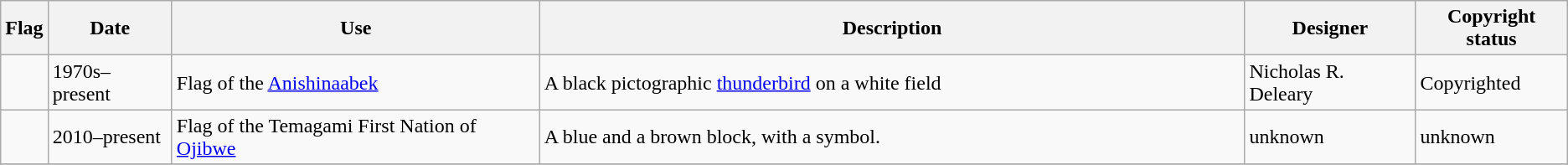<table class="wikitable">
<tr>
<th scope="col">Flag</th>
<th scope="col">Date</th>
<th scope="col">Use</th>
<th scope="col" style="width: 45%;">Description</th>
<th scope="col">Designer</th>
<th scope="col">Copyright status</th>
</tr>
<tr>
<td></td>
<td>1970s–present</td>
<td>Flag of the <a href='#'>Anishinaabek</a></td>
<td>A black pictographic <a href='#'>thunderbird</a> on a white field</td>
<td>Nicholas R. Deleary</td>
<td>Copyrighted</td>
</tr>
<tr>
<td></td>
<td>2010–present</td>
<td>Flag of the Temagami First Nation of <a href='#'>Ojibwe</a></td>
<td>A blue and a brown block, with a symbol.</td>
<td>unknown</td>
<td>unknown</td>
</tr>
<tr>
</tr>
</table>
